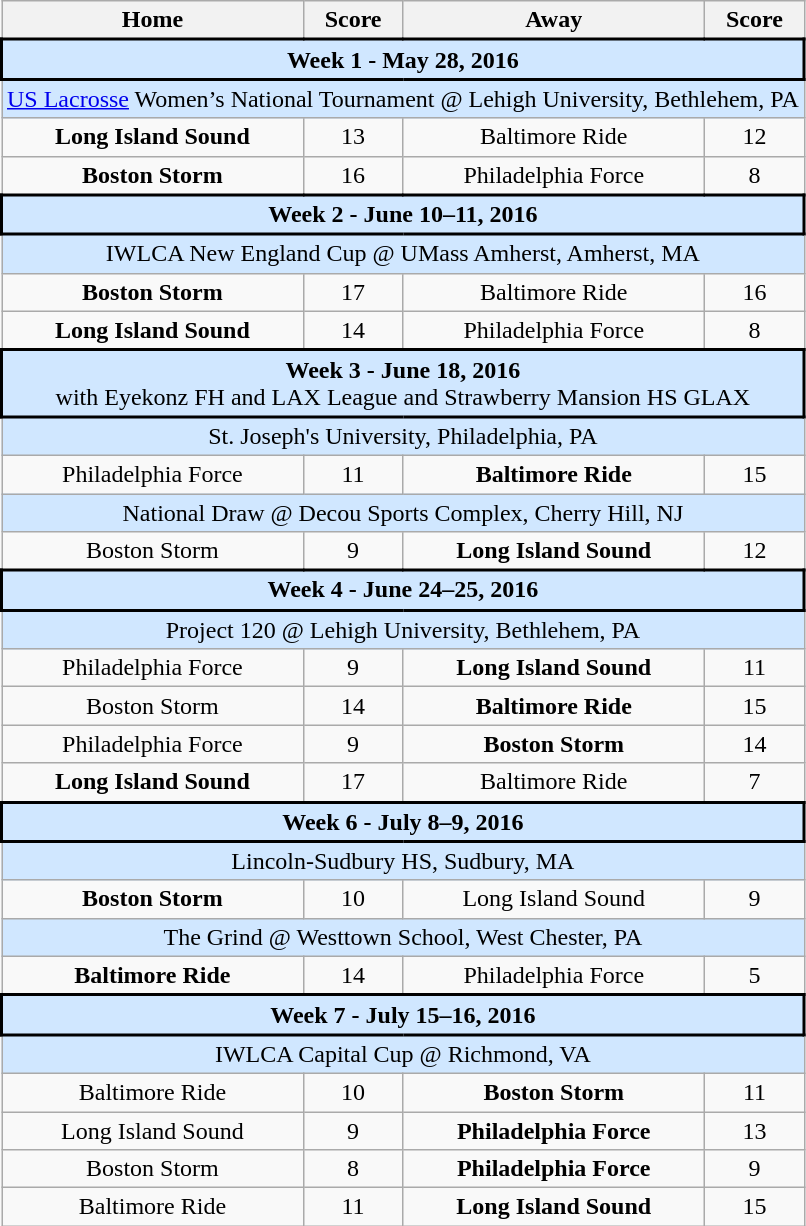<table class="wikitable">
<tr style="text-align:center;">
<th>Home</th>
<th>Score</th>
<th>Away</th>
<th>Score</th>
</tr>
<tr style="border: 2px solid black; background:#d0e7ff;">
<td colspan="8" style="text-align:center;"><strong>Week 1 - May 28, 2016</strong></td>
</tr>
<tr style="background:#d0e7ff;">
<td colspan="8" style="text-align:center;"><a href='#'>US Lacrosse</a> Women’s National Tournament @  Lehigh University, Bethlehem, PA</td>
</tr>
<tr style="text-align:center;">
<td><strong>Long Island Sound</strong></td>
<td>13</td>
<td>Baltimore Ride</td>
<td>12</td>
</tr>
<tr style="text-align:center;">
<td><strong>Boston Storm</strong></td>
<td>16</td>
<td>Philadelphia Force</td>
<td>8</td>
</tr>
<tr style="border: 2px solid black; background:#d0e7ff;">
<td colspan="8" style="text-align:center;"><strong>Week 2 - June 10–11, 2016</strong></td>
</tr>
<tr style="background:#d0e7ff;">
<td colspan="8" style="text-align:center;">IWLCA New England Cup @  UMass Amherst, Amherst, MA</td>
</tr>
<tr style="text-align:center;">
<td><strong>Boston Storm</strong></td>
<td>17</td>
<td>Baltimore Ride</td>
<td>16</td>
</tr>
<tr style="text-align:center;">
<td><strong>Long Island Sound</strong></td>
<td>14</td>
<td>Philadelphia Force</td>
<td>8</td>
</tr>
<tr style="border: 2px solid black; background:#d0e7ff;">
<td colspan="8" style="text-align:center;"><strong>Week 3 - June 18, 2016</strong><br>with Eyekonz FH and LAX League and Strawberry Mansion HS GLAX</td>
</tr>
<tr style="background:#d0e7ff;">
<td colspan="8" style="text-align:center;">St. Joseph's University, Philadelphia, PA</td>
</tr>
<tr style="text-align:center;">
<td>Philadelphia Force</td>
<td>11</td>
<td><strong>Baltimore Ride</strong></td>
<td>15</td>
</tr>
<tr style="background:#d0e7ff;">
<td colspan="8" style="text-align:center;">National Draw @ Decou Sports Complex, Cherry Hill, NJ</td>
</tr>
<tr style="text-align:center;">
<td>Boston Storm</td>
<td>9</td>
<td><strong>Long Island Sound</strong></td>
<td>12</td>
</tr>
<tr style="border: 2px solid black; background:#d0e7ff;">
<td colspan="8" style="text-align:center;"><strong>Week 4 - June 24–25, 2016</strong></td>
</tr>
<tr style="background:#d0e7ff;">
<td colspan="8" style="text-align:center;">Project 120 @  Lehigh University, Bethlehem, PA</td>
</tr>
<tr style="text-align:center;">
<td>Philadelphia Force</td>
<td>9</td>
<td><strong>Long Island Sound</strong></td>
<td>11</td>
</tr>
<tr style="text-align:center;">
<td>Boston Storm</td>
<td>14</td>
<td><strong>Baltimore Ride</strong></td>
<td>15</td>
</tr>
<tr style="text-align:center;">
<td>Philadelphia Force</td>
<td>9</td>
<td><strong>Boston Storm</strong></td>
<td>14</td>
</tr>
<tr style="text-align:center;">
<td><strong>Long Island Sound</strong></td>
<td>17</td>
<td>Baltimore Ride</td>
<td>7</td>
</tr>
<tr style="border: 2px solid black; background:#d0e7ff;">
<td colspan="8" style="text-align:center;"><strong>Week 6 - July 8–9, 2016</strong></td>
</tr>
<tr style="background:#d0e7ff;">
<td colspan="8" style="text-align:center;">Lincoln-Sudbury HS, Sudbury, MA</td>
</tr>
<tr style="text-align:center;">
<td><strong>Boston Storm</strong></td>
<td>10</td>
<td>Long Island Sound</td>
<td>9</td>
</tr>
<tr style="background:#d0e7ff;">
<td colspan="8" style="text-align:center;">The Grind @  Westtown School, West Chester, PA</td>
</tr>
<tr style="text-align:center;">
<td><strong>Baltimore Ride</strong></td>
<td>14</td>
<td>Philadelphia Force</td>
<td>5</td>
</tr>
<tr style="border: 2px solid black; background:#d0e7ff;">
<td colspan="8" style="text-align:center;"><strong>Week 7 - July 15–16, 2016</strong></td>
</tr>
<tr style="background:#d0e7ff;">
<td colspan="8" style="text-align:center;">IWLCA Capital Cup @  Richmond, VA</td>
</tr>
<tr style="text-align:center;">
<td>Baltimore Ride</td>
<td>10</td>
<td><strong>Boston Storm</strong></td>
<td>11</td>
</tr>
<tr style="text-align:center;">
<td>Long Island Sound</td>
<td>9</td>
<td><strong>Philadelphia Force</strong></td>
<td>13</td>
</tr>
<tr style="text-align:center;">
<td>Boston Storm</td>
<td>8</td>
<td><strong>Philadelphia Force</strong></td>
<td>9</td>
</tr>
<tr style="text-align:center;">
<td>Baltimore Ride</td>
<td>11</td>
<td><strong>Long Island Sound</strong></td>
<td>15</td>
</tr>
</table>
